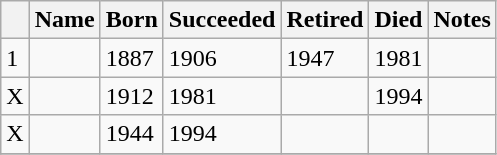<table class=wikitable>
<tr>
<th></th>
<th>Name</th>
<th>Born</th>
<th>Succeeded</th>
<th>Retired</th>
<th>Died</th>
<th>Notes</th>
</tr>
<tr>
<td>1</td>
<td></td>
<td>1887</td>
<td>1906</td>
<td>1947</td>
<td>1981</td>
<td></td>
</tr>
<tr>
<td>X</td>
<td></td>
<td>1912</td>
<td>1981</td>
<td></td>
<td>1994</td>
<td></td>
</tr>
<tr>
<td>X</td>
<td></td>
<td>1944</td>
<td>1994</td>
<td></td>
<td></td>
<td></td>
</tr>
<tr>
</tr>
</table>
